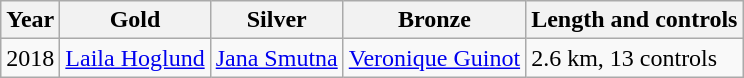<table class="wikitable">
<tr>
<th>Year</th>
<th>Gold</th>
<th>Silver</th>
<th>Bronze</th>
<th>Length and controls</th>
</tr>
<tr>
<td>2018</td>
<td> <a href='#'>Laila Hoglund</a></td>
<td> <a href='#'>Jana Smutna</a></td>
<td> <a href='#'>Veronique Guinot</a></td>
<td>2.6 km, 13 controls</td>
</tr>
</table>
